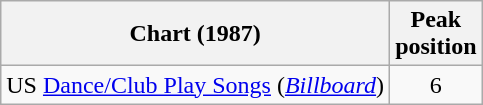<table class="wikitable sortable">
<tr>
<th>Chart (1987)</th>
<th>Peak<br>position</th>
</tr>
<tr>
<td align="left">US <a href='#'>Dance/Club Play Songs</a> (<em><a href='#'>Billboard</a></em>)</td>
<td style="text-align:center;">6</td>
</tr>
</table>
